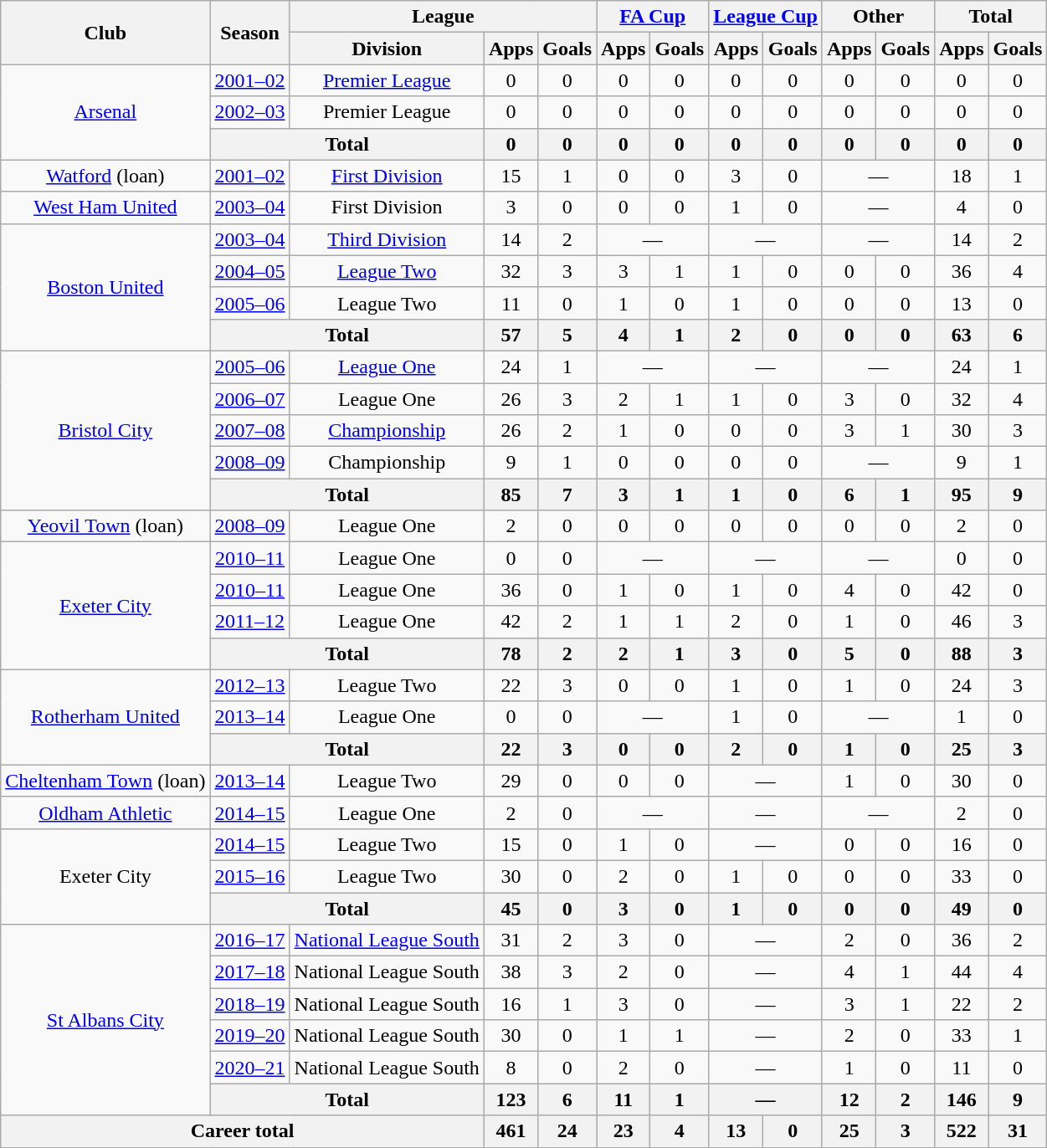<table class="wikitable" style=text-align:center>
<tr>
<th rowspan="2">Club</th>
<th rowspan="2">Season</th>
<th colspan="3">League</th>
<th colspan="2"><a href='#'>FA Cup</a></th>
<th colspan="2"><a href='#'>League Cup</a></th>
<th colspan="2">Other</th>
<th colspan="2">Total</th>
</tr>
<tr>
<th>Division</th>
<th>Apps</th>
<th>Goals</th>
<th>Apps</th>
<th>Goals</th>
<th>Apps</th>
<th>Goals</th>
<th>Apps</th>
<th>Goals</th>
<th>Apps</th>
<th>Goals</th>
</tr>
<tr>
<td rowspan="3"><a href='#'>Arsenal</a></td>
<td><a href='#'>2001–02</a></td>
<td><a href='#'>Premier League</a></td>
<td>0</td>
<td>0</td>
<td>0</td>
<td>0</td>
<td>0</td>
<td>0</td>
<td>0</td>
<td>0</td>
<td>0</td>
<td>0</td>
</tr>
<tr>
<td><a href='#'>2002–03</a></td>
<td>Premier League</td>
<td>0</td>
<td>0</td>
<td>0</td>
<td>0</td>
<td>0</td>
<td>0</td>
<td>0</td>
<td>0</td>
<td>0</td>
<td>0</td>
</tr>
<tr>
<th colspan="2">Total</th>
<th>0</th>
<th>0</th>
<th>0</th>
<th>0</th>
<th>0</th>
<th>0</th>
<th>0</th>
<th>0</th>
<th>0</th>
<th>0</th>
</tr>
<tr>
<td><a href='#'>Watford</a> (loan)</td>
<td><a href='#'>2001–02</a></td>
<td><a href='#'>First Division</a></td>
<td>15</td>
<td>1</td>
<td>0</td>
<td>0</td>
<td>3</td>
<td>0</td>
<td colspan="2">—</td>
<td>18</td>
<td>1</td>
</tr>
<tr>
<td><a href='#'>West Ham United</a></td>
<td><a href='#'>2003–04</a></td>
<td>First Division</td>
<td>3</td>
<td>0</td>
<td>0</td>
<td>0</td>
<td>1</td>
<td>0</td>
<td colspan="2">—</td>
<td>4</td>
<td>0</td>
</tr>
<tr>
<td rowspan="4"><a href='#'>Boston United</a></td>
<td><a href='#'>2003–04</a></td>
<td><a href='#'>Third Division</a></td>
<td>14</td>
<td>2</td>
<td colspan="2">—</td>
<td colspan="2">—</td>
<td colspan="2">—</td>
<td>14</td>
<td>2</td>
</tr>
<tr>
<td><a href='#'>2004–05</a></td>
<td><a href='#'>League Two</a></td>
<td>32</td>
<td>3</td>
<td>3</td>
<td>1</td>
<td>1</td>
<td>0</td>
<td>0</td>
<td>0</td>
<td>36</td>
<td>4</td>
</tr>
<tr>
<td><a href='#'>2005–06</a></td>
<td>League Two</td>
<td>11</td>
<td>0</td>
<td>1</td>
<td>0</td>
<td>1</td>
<td>0</td>
<td>0</td>
<td>0</td>
<td>13</td>
<td>0</td>
</tr>
<tr>
<th colspan="2">Total</th>
<th>57</th>
<th>5</th>
<th>4</th>
<th>1</th>
<th>2</th>
<th>0</th>
<th>0</th>
<th>0</th>
<th>63</th>
<th>6</th>
</tr>
<tr>
<td rowspan="5"><a href='#'>Bristol City</a></td>
<td><a href='#'>2005–06</a></td>
<td><a href='#'>League One</a></td>
<td>24</td>
<td>1</td>
<td colspan="2">—</td>
<td colspan="2">—</td>
<td colspan="2">—</td>
<td>24</td>
<td>1</td>
</tr>
<tr>
<td><a href='#'>2006–07</a></td>
<td>League One</td>
<td>26</td>
<td>3</td>
<td>2</td>
<td>1</td>
<td>1</td>
<td>0</td>
<td>3</td>
<td>0</td>
<td>32</td>
<td>4</td>
</tr>
<tr>
<td><a href='#'>2007–08</a></td>
<td><a href='#'>Championship</a></td>
<td>26</td>
<td>2</td>
<td>1</td>
<td>0</td>
<td>0</td>
<td>0</td>
<td>3</td>
<td>1</td>
<td>30</td>
<td>3</td>
</tr>
<tr>
<td><a href='#'>2008–09</a></td>
<td>Championship</td>
<td>9</td>
<td>1</td>
<td>0</td>
<td>0</td>
<td>0</td>
<td>0</td>
<td colspan="2">—</td>
<td>9</td>
<td>1</td>
</tr>
<tr>
<th colspan="2">Total</th>
<th>85</th>
<th>7</th>
<th>3</th>
<th>1</th>
<th>1</th>
<th>0</th>
<th>6</th>
<th>1</th>
<th>95</th>
<th>9</th>
</tr>
<tr>
<td><a href='#'>Yeovil Town</a> (loan)</td>
<td><a href='#'>2008–09</a></td>
<td>League One</td>
<td>2</td>
<td>0</td>
<td>0</td>
<td>0</td>
<td>0</td>
<td>0</td>
<td>0</td>
<td>0</td>
<td>2</td>
<td>0</td>
</tr>
<tr>
<td rowspan="4"><a href='#'>Exeter City</a></td>
<td><a href='#'>2010–11</a></td>
<td>League One</td>
<td>0</td>
<td>0</td>
<td colspan="2">—</td>
<td colspan="2">—</td>
<td colspan="2">—</td>
<td>0</td>
<td>0</td>
</tr>
<tr>
<td><a href='#'>2010–11</a></td>
<td>League One</td>
<td>36</td>
<td>0</td>
<td>1</td>
<td>0</td>
<td>1</td>
<td>0</td>
<td>4</td>
<td>0</td>
<td>42</td>
<td>0</td>
</tr>
<tr>
<td><a href='#'>2011–12</a></td>
<td>League One</td>
<td>42</td>
<td>2</td>
<td>1</td>
<td>1</td>
<td>2</td>
<td>0</td>
<td>1</td>
<td>0</td>
<td>46</td>
<td>3</td>
</tr>
<tr>
<th colspan="2">Total</th>
<th>78</th>
<th>2</th>
<th>2</th>
<th>1</th>
<th>3</th>
<th>0</th>
<th>5</th>
<th>0</th>
<th>88</th>
<th>3</th>
</tr>
<tr>
<td rowspan="3"><a href='#'>Rotherham United</a></td>
<td><a href='#'>2012–13</a></td>
<td>League Two</td>
<td>22</td>
<td>3</td>
<td>0</td>
<td>0</td>
<td>1</td>
<td>0</td>
<td>1</td>
<td>0</td>
<td>24</td>
<td>3</td>
</tr>
<tr>
<td><a href='#'>2013–14</a></td>
<td>League One</td>
<td>0</td>
<td>0</td>
<td colspan="2">—</td>
<td>1</td>
<td>0</td>
<td colspan="2">—</td>
<td>1</td>
<td>0</td>
</tr>
<tr>
<th colspan="2">Total</th>
<th>22</th>
<th>3</th>
<th>0</th>
<th>0</th>
<th>2</th>
<th>0</th>
<th>1</th>
<th>0</th>
<th>25</th>
<th>3</th>
</tr>
<tr>
<td><a href='#'>Cheltenham Town</a> (loan)</td>
<td><a href='#'>2013–14</a></td>
<td>League Two</td>
<td>29</td>
<td>0</td>
<td>0</td>
<td>0</td>
<td colspan="2">—</td>
<td>1</td>
<td>0</td>
<td>30</td>
<td>0</td>
</tr>
<tr>
<td><a href='#'>Oldham Athletic</a></td>
<td><a href='#'>2014–15</a></td>
<td>League One</td>
<td>2</td>
<td>0</td>
<td colspan="2">—</td>
<td colspan="2">—</td>
<td colspan="2">—</td>
<td>2</td>
<td>0</td>
</tr>
<tr>
<td rowspan="3">Exeter City</td>
<td><a href='#'>2014–15</a></td>
<td>League Two</td>
<td>15</td>
<td>0</td>
<td>1</td>
<td>0</td>
<td colspan="2">—</td>
<td>0</td>
<td>0</td>
<td>16</td>
<td>0</td>
</tr>
<tr>
<td><a href='#'>2015–16</a></td>
<td>League Two</td>
<td>30</td>
<td>0</td>
<td>2</td>
<td>0</td>
<td>1</td>
<td>0</td>
<td>0</td>
<td>0</td>
<td>33</td>
<td>0</td>
</tr>
<tr>
<th colspan="2">Total</th>
<th>45</th>
<th>0</th>
<th>3</th>
<th>0</th>
<th>1</th>
<th>0</th>
<th>0</th>
<th>0</th>
<th>49</th>
<th>0</th>
</tr>
<tr>
<td rowspan="6"><a href='#'>St Albans City</a></td>
<td><a href='#'>2016–17</a></td>
<td><a href='#'>National League South</a></td>
<td>31</td>
<td>2</td>
<td>3</td>
<td>0</td>
<td colspan="2">—</td>
<td>2</td>
<td>0</td>
<td>36</td>
<td>2</td>
</tr>
<tr>
<td><a href='#'>2017–18</a></td>
<td>National League South</td>
<td>38</td>
<td>3</td>
<td>2</td>
<td>0</td>
<td colspan="2">—</td>
<td>4</td>
<td>1</td>
<td>44</td>
<td>4</td>
</tr>
<tr>
<td><a href='#'>2018–19</a></td>
<td>National League South</td>
<td>16</td>
<td>1</td>
<td>3</td>
<td>0</td>
<td colspan="2">—</td>
<td>3</td>
<td>1</td>
<td>22</td>
<td>2</td>
</tr>
<tr>
<td><a href='#'>2019–20</a></td>
<td>National League South</td>
<td>30</td>
<td>0</td>
<td>1</td>
<td>1</td>
<td colspan="2">—</td>
<td>2</td>
<td>0</td>
<td>33</td>
<td>1</td>
</tr>
<tr>
<td><a href='#'>2020–21</a></td>
<td>National League South</td>
<td>8</td>
<td>0</td>
<td>2</td>
<td>0</td>
<td colspan="2">—</td>
<td>1</td>
<td>0</td>
<td>11</td>
<td>0</td>
</tr>
<tr>
<th colspan="2">Total</th>
<th>123</th>
<th>6</th>
<th>11</th>
<th>1</th>
<th colspan="2">—</th>
<th>12</th>
<th>2</th>
<th>146</th>
<th>9</th>
</tr>
<tr>
<th colspan="3">Career total</th>
<th>461</th>
<th>24</th>
<th>23</th>
<th>4</th>
<th>13</th>
<th>0</th>
<th>25</th>
<th>3</th>
<th>522</th>
<th>31</th>
</tr>
</table>
